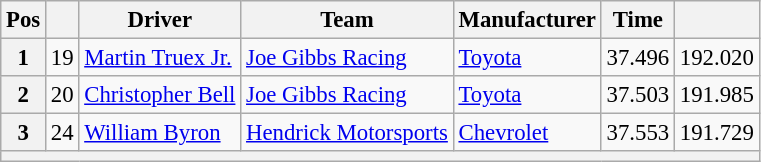<table class="wikitable" style="font-size:95%">
<tr>
<th>Pos</th>
<th></th>
<th>Driver</th>
<th>Team</th>
<th>Manufacturer</th>
<th>Time</th>
<th></th>
</tr>
<tr>
<th>1</th>
<td>19</td>
<td><a href='#'>Martin Truex Jr.</a></td>
<td><a href='#'>Joe Gibbs Racing</a></td>
<td><a href='#'>Toyota</a></td>
<td>37.496</td>
<td>192.020</td>
</tr>
<tr>
<th>2</th>
<td>20</td>
<td><a href='#'>Christopher Bell</a></td>
<td><a href='#'>Joe Gibbs Racing</a></td>
<td><a href='#'>Toyota</a></td>
<td>37.503</td>
<td>191.985</td>
</tr>
<tr>
<th>3</th>
<td>24</td>
<td><a href='#'>William Byron</a></td>
<td><a href='#'>Hendrick Motorsports</a></td>
<td><a href='#'>Chevrolet</a></td>
<td>37.553</td>
<td>191.729</td>
</tr>
<tr>
<th colspan="7"></th>
</tr>
</table>
